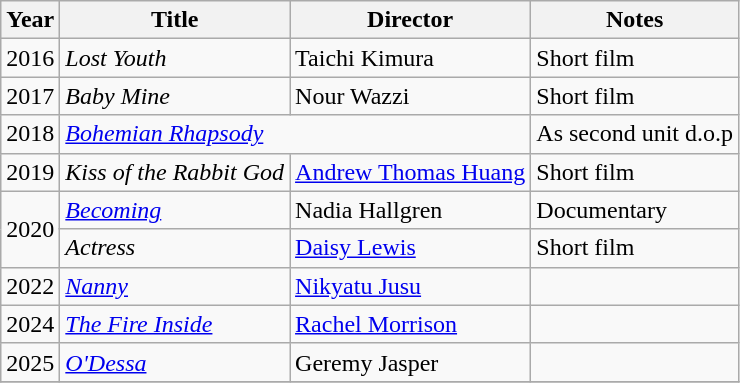<table class="wikitable">
<tr>
<th>Year</th>
<th>Title</th>
<th>Director</th>
<th>Notes</th>
</tr>
<tr>
<td>2016</td>
<td><em>Lost Youth</em></td>
<td>Taichi Kimura</td>
<td>Short film</td>
</tr>
<tr>
<td>2017</td>
<td><em>Baby Mine</em></td>
<td>Nour Wazzi</td>
<td>Short film</td>
</tr>
<tr>
<td>2018</td>
<td colspan="2"><em><a href='#'>Bohemian Rhapsody</a></em></td>
<td>As second unit d.o.p</td>
</tr>
<tr>
<td>2019</td>
<td><em>Kiss of the Rabbit God</em></td>
<td><a href='#'>Andrew Thomas Huang</a></td>
<td>Short film</td>
</tr>
<tr>
<td rowspan="2">2020</td>
<td><em><a href='#'>Becoming</a></em></td>
<td>Nadia Hallgren</td>
<td>Documentary</td>
</tr>
<tr>
<td><em>Actress</em></td>
<td><a href='#'>Daisy Lewis</a></td>
<td>Short film</td>
</tr>
<tr>
<td>2022</td>
<td><em><a href='#'>Nanny</a></em></td>
<td><a href='#'>Nikyatu Jusu</a></td>
<td></td>
</tr>
<tr>
<td>2024</td>
<td><em><a href='#'>The Fire Inside</a></em></td>
<td><a href='#'>Rachel Morrison</a></td>
<td></td>
</tr>
<tr>
<td>2025</td>
<td><em><a href='#'>O'Dessa</a></em></td>
<td>Geremy Jasper</td>
<td></td>
</tr>
<tr>
</tr>
</table>
